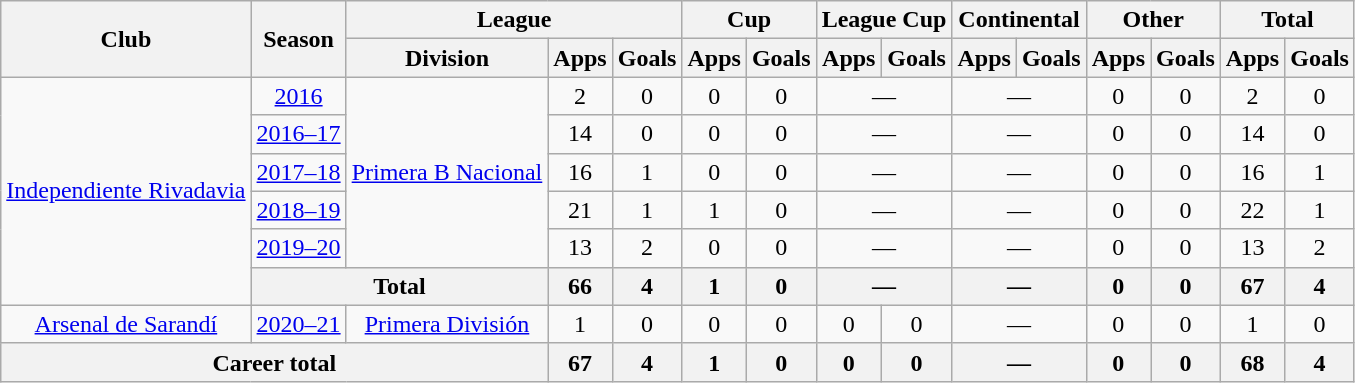<table class="wikitable" style="text-align:center">
<tr>
<th rowspan="2">Club</th>
<th rowspan="2">Season</th>
<th colspan="3">League</th>
<th colspan="2">Cup</th>
<th colspan="2">League Cup</th>
<th colspan="2">Continental</th>
<th colspan="2">Other</th>
<th colspan="2">Total</th>
</tr>
<tr>
<th>Division</th>
<th>Apps</th>
<th>Goals</th>
<th>Apps</th>
<th>Goals</th>
<th>Apps</th>
<th>Goals</th>
<th>Apps</th>
<th>Goals</th>
<th>Apps</th>
<th>Goals</th>
<th>Apps</th>
<th>Goals</th>
</tr>
<tr>
<td rowspan="6"><a href='#'>Independiente Rivadavia</a></td>
<td><a href='#'>2016</a></td>
<td rowspan="5"><a href='#'>Primera B Nacional</a></td>
<td>2</td>
<td>0</td>
<td>0</td>
<td>0</td>
<td colspan="2">—</td>
<td colspan="2">—</td>
<td>0</td>
<td>0</td>
<td>2</td>
<td>0</td>
</tr>
<tr>
<td><a href='#'>2016–17</a></td>
<td>14</td>
<td>0</td>
<td>0</td>
<td>0</td>
<td colspan="2">—</td>
<td colspan="2">—</td>
<td>0</td>
<td>0</td>
<td>14</td>
<td>0</td>
</tr>
<tr>
<td><a href='#'>2017–18</a></td>
<td>16</td>
<td>1</td>
<td>0</td>
<td>0</td>
<td colspan="2">—</td>
<td colspan="2">—</td>
<td>0</td>
<td>0</td>
<td>16</td>
<td>1</td>
</tr>
<tr>
<td><a href='#'>2018–19</a></td>
<td>21</td>
<td>1</td>
<td>1</td>
<td>0</td>
<td colspan="2">—</td>
<td colspan="2">—</td>
<td>0</td>
<td>0</td>
<td>22</td>
<td>1</td>
</tr>
<tr>
<td><a href='#'>2019–20</a></td>
<td>13</td>
<td>2</td>
<td>0</td>
<td>0</td>
<td colspan="2">—</td>
<td colspan="2">—</td>
<td>0</td>
<td>0</td>
<td>13</td>
<td>2</td>
</tr>
<tr>
<th colspan="2">Total</th>
<th>66</th>
<th>4</th>
<th>1</th>
<th>0</th>
<th colspan="2">—</th>
<th colspan="2">—</th>
<th>0</th>
<th>0</th>
<th>67</th>
<th>4</th>
</tr>
<tr>
<td rowspan="1"><a href='#'>Arsenal de Sarandí</a></td>
<td><a href='#'>2020–21</a></td>
<td rowspan="1"><a href='#'>Primera División</a></td>
<td>1</td>
<td>0</td>
<td>0</td>
<td>0</td>
<td>0</td>
<td>0</td>
<td colspan="2">—</td>
<td>0</td>
<td>0</td>
<td>1</td>
<td>0</td>
</tr>
<tr>
<th colspan="3">Career total</th>
<th>67</th>
<th>4</th>
<th>1</th>
<th>0</th>
<th>0</th>
<th>0</th>
<th colspan="2">—</th>
<th>0</th>
<th>0</th>
<th>68</th>
<th>4</th>
</tr>
</table>
